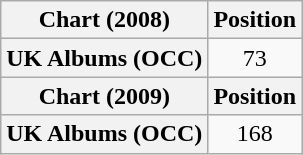<table class="wikitable plainrowheaders" style="text-align:center">
<tr>
<th scope="col">Chart (2008)</th>
<th scope="col">Position</th>
</tr>
<tr>
<th scope="row">UK Albums (OCC)</th>
<td>73</td>
</tr>
<tr>
<th scope="col">Chart (2009)</th>
<th scope="col">Position</th>
</tr>
<tr>
<th scope="row">UK Albums (OCC)</th>
<td>168</td>
</tr>
</table>
